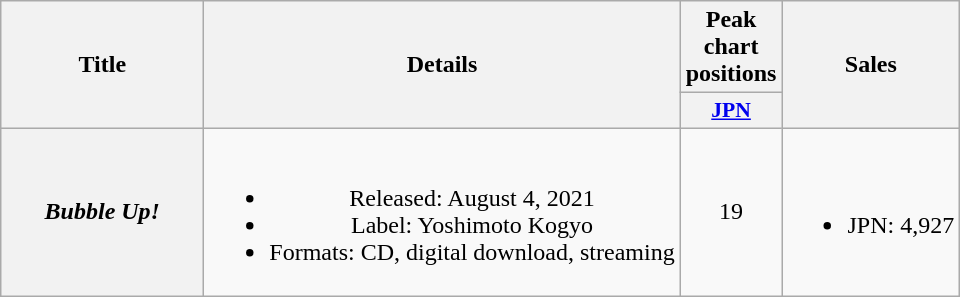<table class="wikitable plainrowheaders" style="text-align:center">
<tr>
<th scope="col" rowspan="2" style="width:8em">Title</th>
<th scope="col" rowspan="2">Details</th>
<th scope="col" colspan="1">Peak chart positions</th>
<th scope="col" rowspan="2">Sales</th>
</tr>
<tr>
<th scope="col" style="width:3em;font-size:90%"><a href='#'>JPN</a><br></th>
</tr>
<tr>
<th scope="row"><em>Bubble Up!</em></th>
<td><br><ul><li>Released: August 4, 2021</li><li>Label: Yoshimoto Kogyo</li><li>Formats: CD, digital download, streaming</li></ul></td>
<td>19</td>
<td><br><ul><li>JPN: 4,927</li></ul></td>
</tr>
</table>
